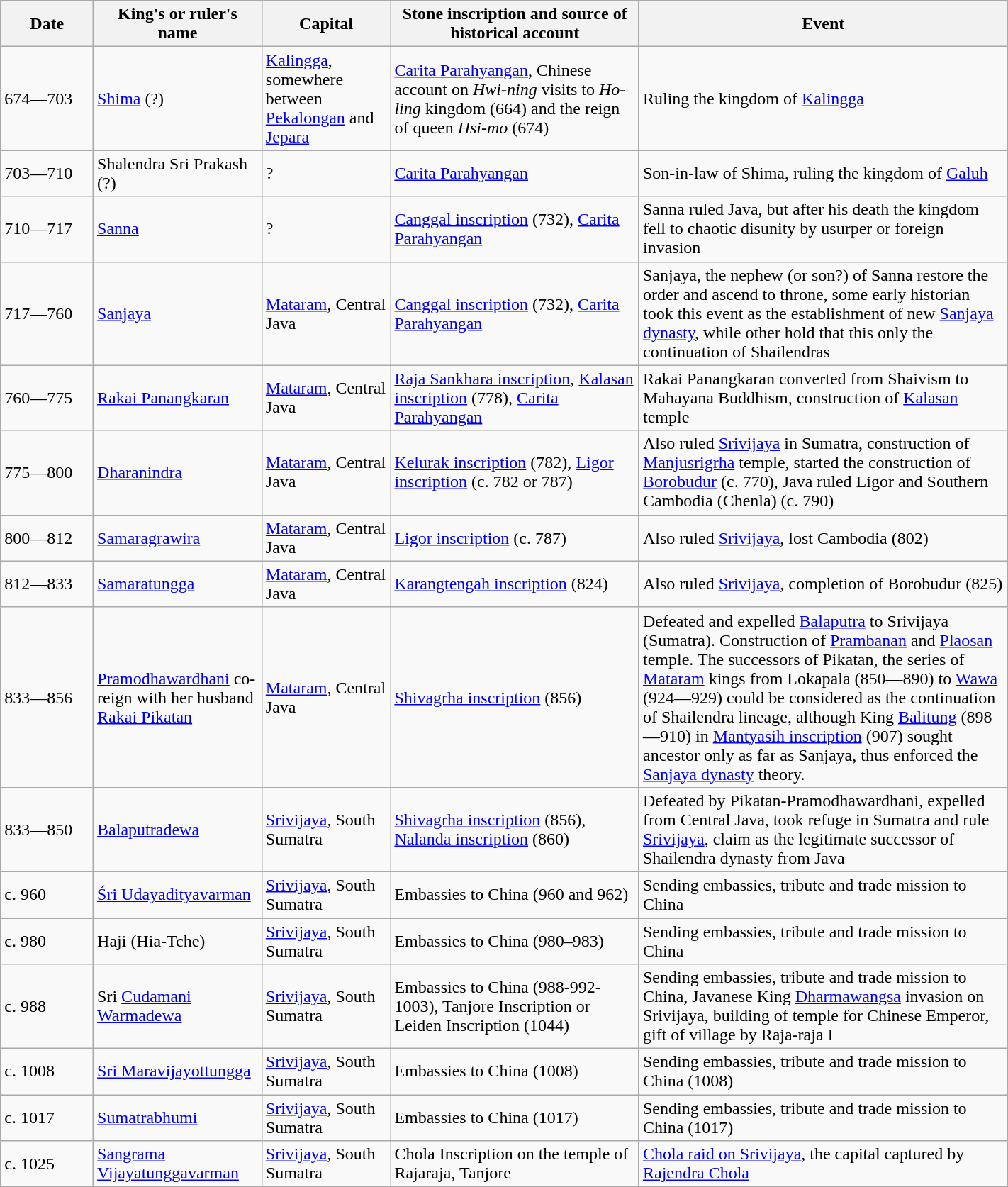<table class="wikitable sortable" style="width:75%;">
<tr>
<th style="width:70px;">Date</th>
<th style="width:100px;">King's or ruler's name</th>
<th style="width:100px;">Capital</th>
<th style="width:200px;">Stone inscription and source of historical account</th>
<th style="width:300px;">Event</th>
</tr>
<tr>
<td>674—703</td>
<td><a href='#'>Shima</a> (?)</td>
<td><a href='#'>Kalingga</a>, somewhere between <a href='#'>Pekalongan</a> and <a href='#'>Jepara</a></td>
<td><a href='#'>Carita Parahyangan</a>, Chinese account on <em>Hwi-ning</em> visits to <em>Ho-ling</em> kingdom  (664) and the reign of queen <em>Hsi-mo</em> (674)</td>
<td>Ruling the kingdom of <a href='#'>Kalingga</a></td>
</tr>
<tr>
<td>703—710</td>
<td>Shalendra Sri Prakash (?)</td>
<td>?</td>
<td><a href='#'>Carita Parahyangan</a></td>
<td>Son-in-law of Shima, ruling the kingdom of <a href='#'>Galuh</a></td>
</tr>
<tr>
<td>710—717</td>
<td><a href='#'>Sanna</a></td>
<td>?</td>
<td><a href='#'>Canggal inscription</a> (732), <a href='#'>Carita Parahyangan</a></td>
<td>Sanna ruled Java, but after his death the kingdom fell to chaotic disunity by usurper or foreign invasion</td>
</tr>
<tr>
<td>717—760</td>
<td><a href='#'>Sanjaya</a></td>
<td><a href='#'>Mataram</a>, Central Java</td>
<td><a href='#'>Canggal inscription</a> (732), <a href='#'>Carita Parahyangan</a></td>
<td>Sanjaya, the nephew (or son?) of Sanna restore the order and ascend to throne, some early historian took this event as the establishment of new <a href='#'>Sanjaya dynasty</a>, while other hold that this only the continuation of Shailendras</td>
</tr>
<tr>
<td>760—775</td>
<td><a href='#'>Rakai Panangkaran</a></td>
<td><a href='#'>Mataram</a>, Central Java</td>
<td><a href='#'>Raja Sankhara inscription</a>, <a href='#'>Kalasan inscription</a> (778), <a href='#'>Carita Parahyangan</a></td>
<td>Rakai Panangkaran converted from Shaivism to Mahayana Buddhism, construction of <a href='#'>Kalasan</a> temple</td>
</tr>
<tr>
<td>775—800</td>
<td><a href='#'>Dharanindra</a></td>
<td><a href='#'>Mataram</a>, Central Java</td>
<td><a href='#'>Kelurak inscription</a> (782), <a href='#'>Ligor inscription</a> (c. 782 or 787)</td>
<td>Also ruled <a href='#'>Srivijaya</a> in Sumatra, construction of <a href='#'>Manjusrigrha</a> temple, started the construction of <a href='#'>Borobudur</a> (c. 770), Java ruled Ligor and Southern Cambodia (Chenla) (c. 790)</td>
</tr>
<tr>
<td>800—812</td>
<td><a href='#'>Samaragrawira</a></td>
<td><a href='#'>Mataram</a>, Central Java</td>
<td><a href='#'>Ligor inscription</a> (c. 787)</td>
<td>Also ruled <a href='#'>Srivijaya</a>, lost Cambodia (802)</td>
</tr>
<tr>
<td>812—833</td>
<td><a href='#'>Samaratungga</a></td>
<td><a href='#'>Mataram</a>, Central Java</td>
<td><a href='#'>Karangtengah inscription</a> (824)</td>
<td>Also ruled <a href='#'>Srivijaya</a>, completion of Borobudur (825)</td>
</tr>
<tr>
<td>833—856</td>
<td><a href='#'>Pramodhawardhani</a> co-reign with her husband <a href='#'>Rakai Pikatan</a></td>
<td><a href='#'>Mataram</a>, Central Java</td>
<td><a href='#'>Shivagrha inscription</a> (856)</td>
<td>Defeated and expelled <a href='#'>Balaputra</a> to Srivijaya (Sumatra). Construction of <a href='#'>Prambanan</a> and <a href='#'>Plaosan</a> temple. The successors of Pikatan, the series of <a href='#'>Mataram</a> kings from Lokapala (850—890) to <a href='#'>Wawa</a> (924—929) could be considered as the continuation of Shailendra lineage, although King <a href='#'>Balitung</a> (898—910) in <a href='#'>Mantyasih inscription</a> (907) sought ancestor only as far as Sanjaya, thus enforced the <a href='#'>Sanjaya dynasty</a> theory.</td>
</tr>
<tr>
<td>833—850</td>
<td><a href='#'>Balaputradewa</a></td>
<td><a href='#'>Srivijaya</a>, South Sumatra</td>
<td><a href='#'>Shivagrha inscription</a> (856), <a href='#'>Nalanda inscription</a> (860)</td>
<td>Defeated by Pikatan-Pramodhawardhani, expelled from Central Java, took refuge in Sumatra and rule <a href='#'>Srivijaya</a>, claim as the legitimate successor of Shailendra dynasty from Java</td>
</tr>
<tr>
<td>c. 960</td>
<td><a href='#'>Śri Udayadityavarman</a></td>
<td><a href='#'>Srivijaya</a>, South Sumatra</td>
<td>Embassies to China (960 and 962)</td>
<td>Sending embassies, tribute and trade mission to China</td>
</tr>
<tr>
<td>c. 980</td>
<td>Haji (Hia-Tche)</td>
<td><a href='#'>Srivijaya</a>, South Sumatra</td>
<td>Embassies to China (980–983)</td>
<td>Sending embassies, tribute and trade mission to China</td>
</tr>
<tr>
<td>c. 988</td>
<td>Sri <a href='#'>Cudamani Warmadewa</a></td>
<td><a href='#'>Srivijaya</a>, South Sumatra</td>
<td>Embassies to China (988-992-1003), Tanjore Inscription or Leiden Inscription (1044)</td>
<td>Sending embassies, tribute and trade mission to China, Javanese King <a href='#'>Dharmawangsa</a> invasion on Srivijaya, building of temple for Chinese Emperor, gift of village by Raja-raja I</td>
</tr>
<tr>
<td>c. 1008</td>
<td><a href='#'>Sri Maravijayottungga</a></td>
<td><a href='#'>Srivijaya</a>, South Sumatra</td>
<td>Embassies to China (1008)</td>
<td>Sending embassies, tribute and trade mission to China (1008)</td>
</tr>
<tr>
<td>c. 1017</td>
<td><a href='#'>Sumatrabhumi</a></td>
<td><a href='#'>Srivijaya</a>, South Sumatra</td>
<td>Embassies to China (1017)</td>
<td>Sending embassies, tribute and trade mission to China (1017)</td>
</tr>
<tr>
<td>c. 1025</td>
<td><a href='#'>Sangrama Vijayatunggavarman</a></td>
<td><a href='#'>Srivijaya</a>, South Sumatra</td>
<td>Chola Inscription on the temple of Rajaraja, Tanjore</td>
<td><a href='#'>Chola raid on Srivijaya</a>, the capital captured by <a href='#'>Rajendra Chola</a></td>
</tr>
</table>
